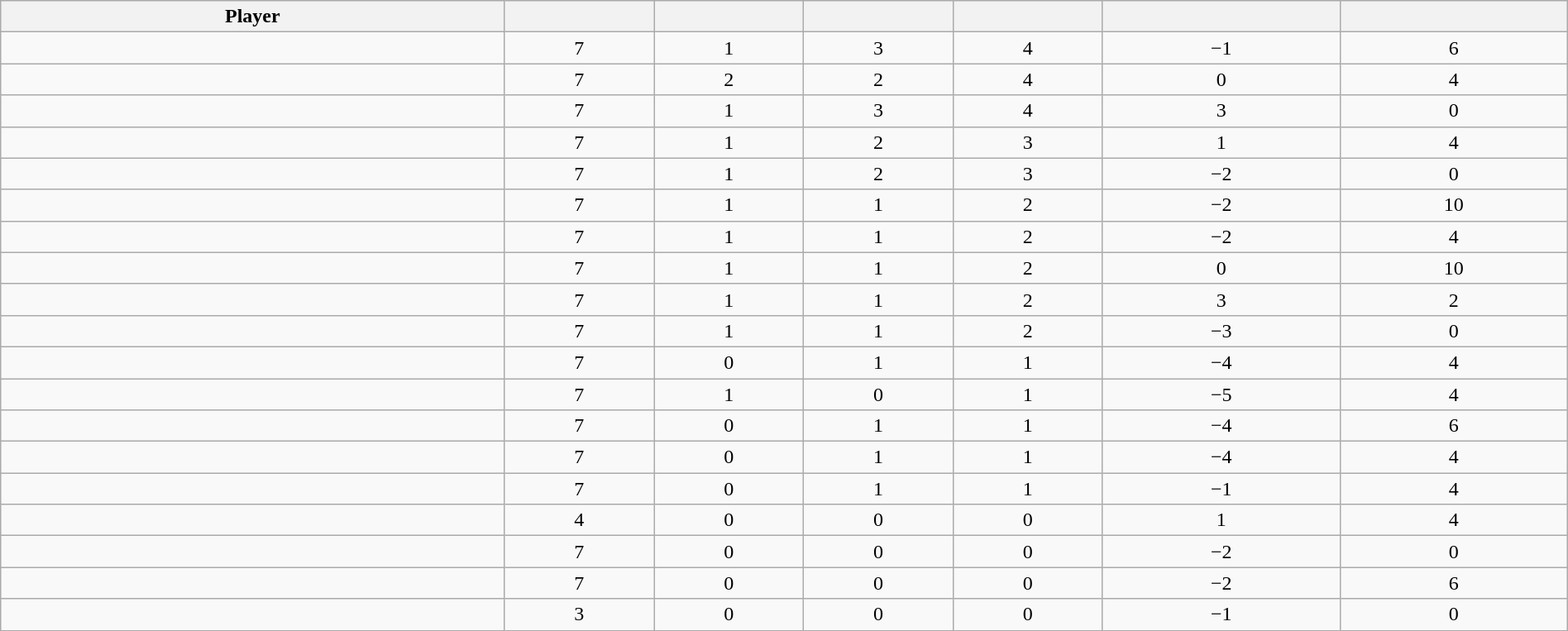<table class="wikitable sortable" style="width:100%; text-align:center;">
<tr align=center>
<th>Player</th>
<th></th>
<th></th>
<th></th>
<th></th>
<th data-sort-type="number"></th>
<th></th>
</tr>
<tr>
<td></td>
<td>7</td>
<td>1</td>
<td>3</td>
<td>4</td>
<td>−1</td>
<td>6</td>
</tr>
<tr>
<td></td>
<td>7</td>
<td>2</td>
<td>2</td>
<td>4</td>
<td>0</td>
<td>4</td>
</tr>
<tr>
<td></td>
<td>7</td>
<td>1</td>
<td>3</td>
<td>4</td>
<td>3</td>
<td>0</td>
</tr>
<tr>
<td></td>
<td>7</td>
<td>1</td>
<td>2</td>
<td>3</td>
<td>1</td>
<td>4</td>
</tr>
<tr>
<td></td>
<td>7</td>
<td>1</td>
<td>2</td>
<td>3</td>
<td>−2</td>
<td>0</td>
</tr>
<tr>
<td></td>
<td>7</td>
<td>1</td>
<td>1</td>
<td>2</td>
<td>−2</td>
<td>10</td>
</tr>
<tr>
<td></td>
<td>7</td>
<td>1</td>
<td>1</td>
<td>2</td>
<td>−2</td>
<td>4</td>
</tr>
<tr>
<td></td>
<td>7</td>
<td>1</td>
<td>1</td>
<td>2</td>
<td>0</td>
<td>10</td>
</tr>
<tr>
<td></td>
<td>7</td>
<td>1</td>
<td>1</td>
<td>2</td>
<td>3</td>
<td>2</td>
</tr>
<tr>
<td></td>
<td>7</td>
<td>1</td>
<td>1</td>
<td>2</td>
<td>−3</td>
<td>0</td>
</tr>
<tr>
<td></td>
<td>7</td>
<td>0</td>
<td>1</td>
<td>1</td>
<td>−4</td>
<td>4</td>
</tr>
<tr>
<td></td>
<td>7</td>
<td>1</td>
<td>0</td>
<td>1</td>
<td>−5</td>
<td>4</td>
</tr>
<tr>
<td></td>
<td>7</td>
<td>0</td>
<td>1</td>
<td>1</td>
<td>−4</td>
<td>6</td>
</tr>
<tr>
<td></td>
<td>7</td>
<td>0</td>
<td>1</td>
<td>1</td>
<td>−4</td>
<td>4</td>
</tr>
<tr>
<td></td>
<td>7</td>
<td>0</td>
<td>1</td>
<td>1</td>
<td>−1</td>
<td>4</td>
</tr>
<tr>
<td></td>
<td>4</td>
<td>0</td>
<td>0</td>
<td>0</td>
<td>1</td>
<td>4</td>
</tr>
<tr>
<td></td>
<td>7</td>
<td>0</td>
<td>0</td>
<td>0</td>
<td>−2</td>
<td>0</td>
</tr>
<tr>
<td></td>
<td>7</td>
<td>0</td>
<td>0</td>
<td>0</td>
<td>−2</td>
<td>6</td>
</tr>
<tr>
<td></td>
<td>3</td>
<td>0</td>
<td>0</td>
<td>0</td>
<td>−1</td>
<td>0</td>
</tr>
</table>
